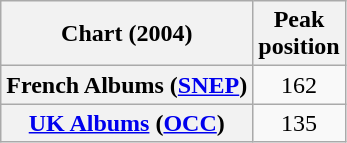<table class="wikitable sortable plainrowheaders">
<tr>
<th scope="col">Chart (2004)</th>
<th scope="col">Peak<br>position</th>
</tr>
<tr>
<th scope="row">French Albums (<a href='#'>SNEP</a>)</th>
<td align="center">162</td>
</tr>
<tr>
<th scope="row"><a href='#'>UK Albums</a> (<a href='#'>OCC</a>)</th>
<td align="center">135</td>
</tr>
</table>
